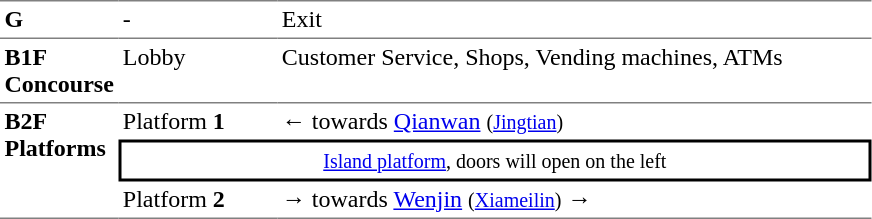<table table border=0 cellspacing=0 cellpadding=3>
<tr>
<td style="border-top:solid 1px gray;" width=50 valign=top><strong>G</strong></td>
<td style="border-top:solid 1px gray;" width=100 valign=top>-</td>
<td style="border-top:solid 1px gray;" width=390 valign=top>Exit</td>
</tr>
<tr>
<td style="border-bottom:solid 1px gray; border-top:solid 1px gray;" valign=top width=50><strong>B1F<br>Concourse</strong></td>
<td style="border-bottom:solid 1px gray; border-top:solid 1px gray;" valign=top width=100>Lobby</td>
<td style="border-bottom:solid 1px gray; border-top:solid 1px gray;" valign=top width=390>Customer Service, Shops, Vending machines, ATMs</td>
</tr>
<tr>
<td style="border-bottom:solid 1px gray;" rowspan="3" valign=top><strong>B2F<br>Platforms</strong></td>
<td>Platform <strong>1</strong></td>
<td>←  towards <a href='#'>Qianwan</a> <small>(<a href='#'>Jingtian</a>)</small></td>
</tr>
<tr>
<td style="border-right:solid 2px black;border-left:solid 2px black;border-top:solid 2px black;border-bottom:solid 2px black;text-align:center;" colspan=2><small><a href='#'>Island platform</a>, doors will open on the left</small></td>
</tr>
<tr>
<td style="border-bottom:solid 1px gray;">Platform <strong>2</strong></td>
<td style="border-bottom:solid 1px gray;"><span>→</span>  towards <a href='#'>Wenjin</a> <small>(<a href='#'>Xiameilin</a>)</small> →</td>
</tr>
</table>
